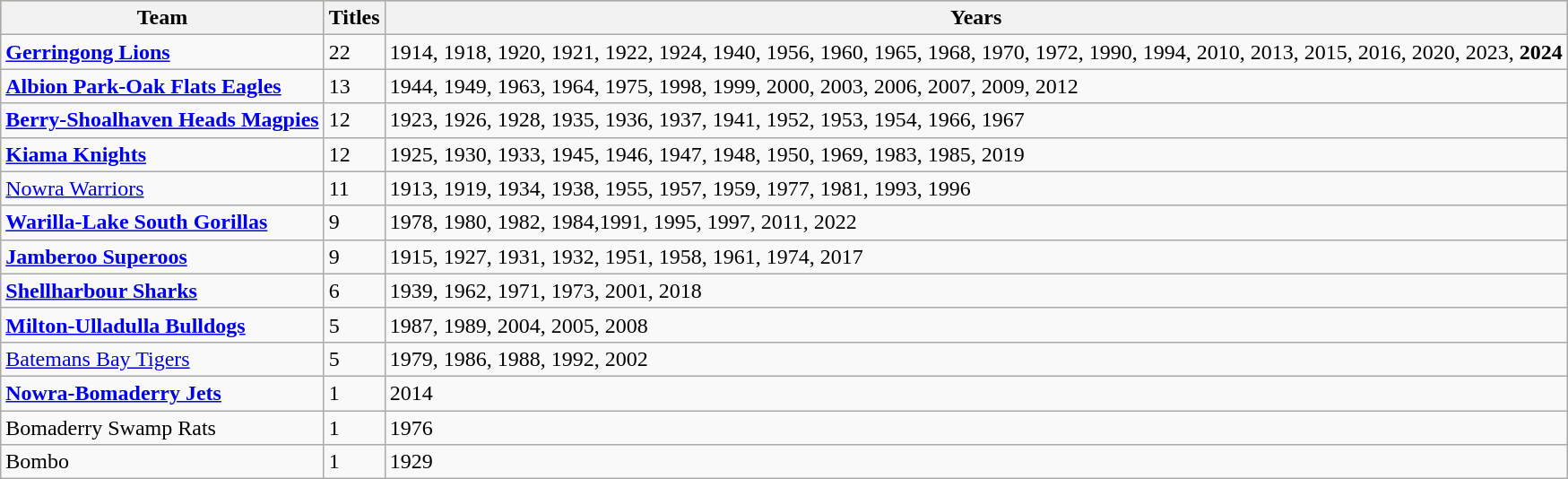<table class="wikitable sortable">
<tr bgcolor=#bdb76b>
<th>Team</th>
<th>Titles</th>
<th>Years</th>
</tr>
<tr>
<td><strong> <a href='#'>Gerringong Lions</a></strong></td>
<td>22</td>
<td>1914, 1918, 1920, 1921, 1922, 1924, 1940, 1956, 1960, 1965, 1968, 1970, 1972, 1990, 1994, 2010, 2013, 2015, 2016, 2020, 2023, <strong>2024</strong></td>
</tr>
<tr>
<td><strong> <a href='#'>Albion Park-Oak Flats Eagles</a></strong></td>
<td>13</td>
<td>1944, 1949, 1963, 1964, 1975, 1998, 1999, 2000, 2003, 2006, 2007, 2009, 2012</td>
</tr>
<tr>
<td><strong> <a href='#'>Berry-Shoalhaven Heads Magpies</a></strong></td>
<td>12</td>
<td>1923, 1926, 1928, 1935, 1936, 1937, 1941, 1952, 1953, 1954, 1966, 1967</td>
</tr>
<tr>
<td><strong> <a href='#'>Kiama Knights</a></strong></td>
<td>12</td>
<td>1925, 1930, 1933, 1945, 1946, 1947, 1948, 1950, 1969, 1983, 1985, 2019</td>
</tr>
<tr>
<td> <a href='#'>Nowra Warriors</a></td>
<td>11</td>
<td>1913, 1919, 1934, 1938, 1955, 1957, 1959, 1977, 1981, 1993, 1996</td>
</tr>
<tr>
<td><strong> <a href='#'>Warilla-Lake South Gorillas</a></strong></td>
<td>9</td>
<td>1978, 1980, 1982, 1984,1991, 1995, 1997, 2011, 2022</td>
</tr>
<tr>
<td><strong> <a href='#'>Jamberoo Superoos</a></strong></td>
<td>9</td>
<td>1915, 1927, 1931, 1932, 1951, 1958, 1961, 1974, 2017</td>
</tr>
<tr>
<td><strong> <a href='#'>Shellharbour Sharks</a></strong></td>
<td>6</td>
<td>1939, 1962, 1971, 1973, 2001, 2018</td>
</tr>
<tr>
<td><strong> <a href='#'>Milton-Ulladulla Bulldogs</a></strong></td>
<td>5</td>
<td>1987, 1989, 2004, 2005, 2008</td>
</tr>
<tr>
<td> <a href='#'>Batemans Bay Tigers</a></td>
<td>5</td>
<td>1979, 1986, 1988, 1992, 2002</td>
</tr>
<tr>
<td><strong> <a href='#'>Nowra-Bomaderry Jets</a></strong></td>
<td>1</td>
<td>2014</td>
</tr>
<tr>
<td> Bomaderry Swamp Rats</td>
<td>1</td>
<td>1976</td>
</tr>
<tr>
<td>Bombo</td>
<td>1</td>
<td>1929</td>
</tr>
</table>
